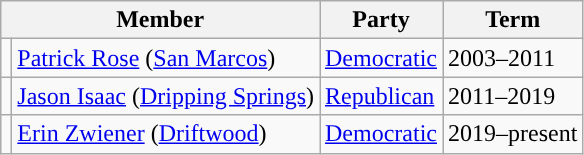<table class="wikitable">
<tr>
<th colspan="2">Member</th>
<th>Party</th>
<th>Term</th>
</tr>
<tr>
<td style="background-color: "></td>
<td><a href='#'>Patrick Rose</a> (<a href='#'>San Marcos</a>)</td>
<td><a href='#'>Democratic</a></td>
<td>2003–2011</td>
</tr>
<tr>
<td style="background-color: "></td>
<td><a href='#'>Jason Isaac</a> (<a href='#'>Dripping Springs</a>)</td>
<td><a href='#'>Republican</a></td>
<td>2011–2019</td>
</tr>
<tr>
<td style="background-color: "></td>
<td><a href='#'>Erin Zwiener</a> (<a href='#'>Driftwood</a>)</td>
<td><a href='#'>Democratic</a></td>
<td>2019–present</td>
</tr>
</table>
